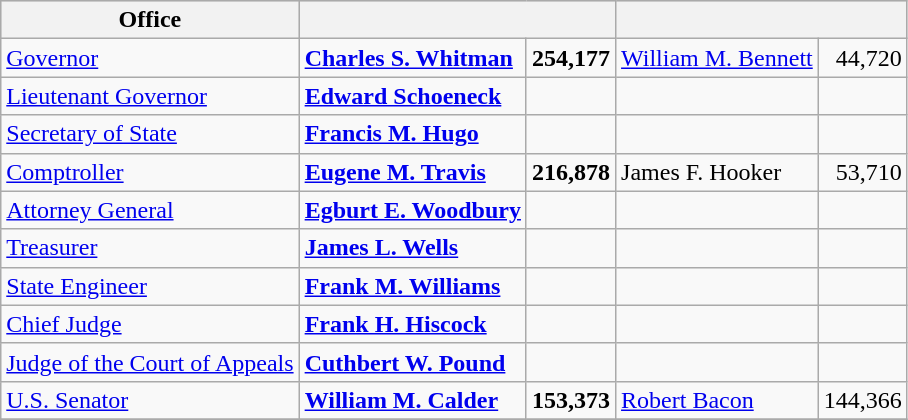<table class=wikitable>
<tr bgcolor=lightgrey>
<th>Office</th>
<th colspan="2"></th>
<th colspan="2"></th>
</tr>
<tr>
<td><a href='#'>Governor</a></td>
<td><strong><a href='#'>Charles S. Whitman</a></strong></td>
<td align="right"><strong>254,177</strong></td>
<td><a href='#'>William M. Bennett</a></td>
<td align="right">44,720</td>
</tr>
<tr>
<td><a href='#'>Lieutenant Governor</a></td>
<td><strong><a href='#'>Edward Schoeneck</a></strong></td>
<td align="right"></td>
<td></td>
<td align="right"></td>
</tr>
<tr>
<td><a href='#'>Secretary of State</a></td>
<td><strong><a href='#'>Francis M. Hugo</a></strong></td>
<td align="right"></td>
<td></td>
<td align="right"></td>
</tr>
<tr>
<td><a href='#'>Comptroller</a></td>
<td><strong><a href='#'>Eugene M. Travis</a></strong></td>
<td align="right"><strong>216,878</strong></td>
<td>James F. Hooker</td>
<td align="right">53,710</td>
</tr>
<tr>
<td><a href='#'>Attorney General</a></td>
<td><strong><a href='#'>Egburt E. Woodbury</a></strong></td>
<td align="right"></td>
<td></td>
<td align="right"></td>
</tr>
<tr>
<td><a href='#'>Treasurer</a></td>
<td><strong><a href='#'>James L. Wells</a></strong></td>
<td align="right"></td>
<td></td>
<td align="right"></td>
</tr>
<tr>
<td><a href='#'>State Engineer</a></td>
<td><strong><a href='#'>Frank M. Williams</a></strong></td>
<td align="right"></td>
<td></td>
<td align="right"></td>
</tr>
<tr>
<td><a href='#'>Chief Judge</a></td>
<td><strong><a href='#'>Frank H. Hiscock</a></strong></td>
<td align="right"></td>
<td></td>
<td align="right"></td>
</tr>
<tr>
<td><a href='#'>Judge of the Court of Appeals</a></td>
<td><strong><a href='#'>Cuthbert W. Pound</a></strong></td>
<td align="right"></td>
<td></td>
<td align="right"></td>
</tr>
<tr>
<td><a href='#'>U.S. Senator</a></td>
<td><strong><a href='#'>William M. Calder</a></strong></td>
<td align="right"><strong>153,373</strong></td>
<td><a href='#'>Robert Bacon</a></td>
<td align="right">144,366</td>
</tr>
<tr>
</tr>
</table>
